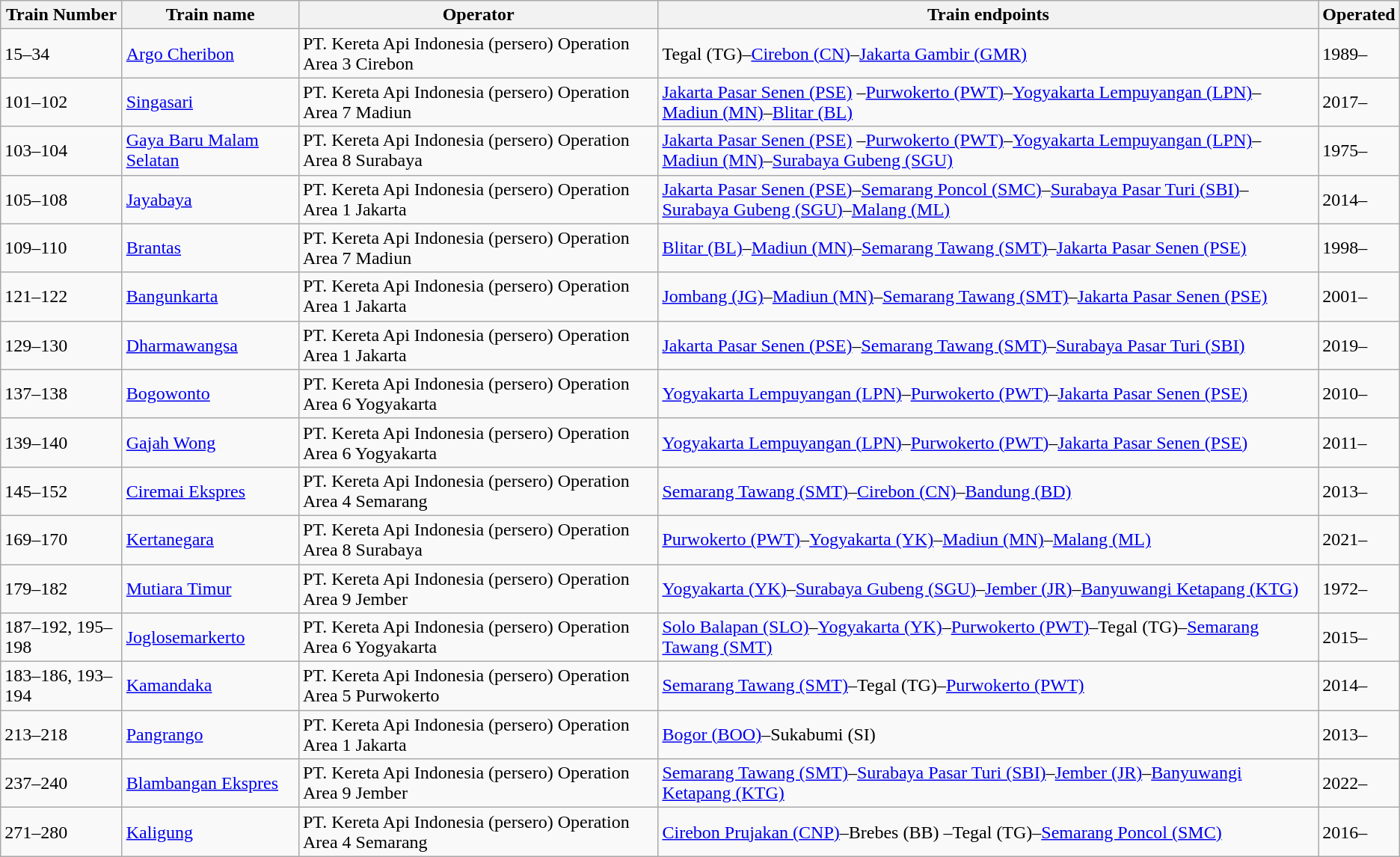<table class="wikitable sortable">
<tr>
<th>Train Number</th>
<th>Train name</th>
<th>Operator</th>
<th>Train endpoints</th>
<th>Operated</th>
</tr>
<tr>
<td>15–34</td>
<td><a href='#'>Argo Cheribon</a></td>
<td>PT. Kereta Api Indonesia (persero) Operation Area 3 Cirebon</td>
<td>Tegal (TG)–<a href='#'>Cirebon (CN)</a>–<a href='#'>Jakarta Gambir (GMR)</a></td>
<td>1989–</td>
</tr>
<tr>
<td>101–102</td>
<td><a href='#'>Singasari</a></td>
<td>PT. Kereta Api Indonesia (persero) Operation Area 7 Madiun</td>
<td><a href='#'>Jakarta Pasar Senen (PSE)</a> –<a href='#'>Purwokerto (PWT)</a>–<a href='#'>Yogyakarta Lempuyangan (LPN)</a>–<a href='#'>Madiun (MN)</a>–<a href='#'>Blitar (BL)</a></td>
<td>2017–</td>
</tr>
<tr>
<td>103–104</td>
<td><a href='#'>Gaya Baru Malam Selatan</a></td>
<td>PT. Kereta Api Indonesia (persero) Operation Area 8 Surabaya</td>
<td><a href='#'>Jakarta Pasar Senen (PSE)</a> –<a href='#'>Purwokerto (PWT)</a>–<a href='#'>Yogyakarta Lempuyangan (LPN)</a>–<a href='#'>Madiun (MN)</a>–<a href='#'>Surabaya Gubeng (SGU)</a></td>
<td>1975–</td>
</tr>
<tr>
<td>105–108</td>
<td><a href='#'>Jayabaya</a></td>
<td>PT. Kereta Api Indonesia (persero) Operation Area 1 Jakarta</td>
<td><a href='#'>Jakarta Pasar Senen (PSE)</a>–<a href='#'>Semarang Poncol (SMC)</a>–<a href='#'>Surabaya Pasar Turi (SBI)</a>–<a href='#'>Surabaya Gubeng (SGU)</a>–<a href='#'>Malang (ML)</a></td>
<td>2014–</td>
</tr>
<tr>
<td>109–110</td>
<td><a href='#'>Brantas</a></td>
<td>PT. Kereta Api Indonesia (persero) Operation Area 7 Madiun</td>
<td><a href='#'>Blitar (BL)</a>–<a href='#'>Madiun (MN)</a>–<a href='#'>Semarang Tawang (SMT)</a>–<a href='#'>Jakarta Pasar Senen (PSE)</a></td>
<td>1998–</td>
</tr>
<tr>
<td>121–122</td>
<td><a href='#'>Bangunkarta</a></td>
<td>PT. Kereta Api Indonesia (persero) Operation Area 1 Jakarta</td>
<td><a href='#'>Jombang (JG)</a>–<a href='#'>Madiun (MN)</a>–<a href='#'>Semarang Tawang (SMT)</a>–<a href='#'>Jakarta Pasar Senen (PSE)</a></td>
<td>2001–</td>
</tr>
<tr>
<td>129–130</td>
<td><a href='#'>Dharmawangsa</a></td>
<td>PT. Kereta Api Indonesia (persero) Operation Area 1 Jakarta</td>
<td><a href='#'>Jakarta Pasar Senen (PSE)</a>–<a href='#'>Semarang Tawang (SMT)</a>–<a href='#'>Surabaya Pasar Turi (SBI)</a></td>
<td>2019–</td>
</tr>
<tr>
<td>137–138</td>
<td><a href='#'>Bogowonto</a></td>
<td>PT. Kereta Api Indonesia (persero) Operation Area 6 Yogyakarta</td>
<td><a href='#'>Yogyakarta Lempuyangan (LPN)</a>–<a href='#'>Purwokerto (PWT)</a>–<a href='#'>Jakarta Pasar Senen (PSE)</a></td>
<td>2010–</td>
</tr>
<tr>
<td>139–140</td>
<td><a href='#'>Gajah Wong</a></td>
<td>PT. Kereta Api Indonesia (persero) Operation Area 6 Yogyakarta</td>
<td><a href='#'>Yogyakarta Lempuyangan (LPN)</a>–<a href='#'>Purwokerto (PWT)</a>–<a href='#'>Jakarta Pasar Senen (PSE)</a></td>
<td>2011–</td>
</tr>
<tr>
<td>145–152</td>
<td><a href='#'>Ciremai Ekspres</a></td>
<td>PT. Kereta Api Indonesia (persero) Operation Area 4 Semarang</td>
<td><a href='#'>Semarang Tawang (SMT)</a>–<a href='#'>Cirebon (CN)</a>–<a href='#'>Bandung (BD)</a></td>
<td>2013–</td>
</tr>
<tr>
<td>169–170</td>
<td><a href='#'>Kertanegara</a></td>
<td>PT. Kereta Api Indonesia (persero) Operation Area 8 Surabaya</td>
<td><a href='#'>Purwokerto (PWT)</a>–<a href='#'>Yogyakarta (YK)</a>–<a href='#'>Madiun (MN)</a>–<a href='#'>Malang (ML)</a></td>
<td>2021–</td>
</tr>
<tr>
<td>179–182</td>
<td><a href='#'>Mutiara Timur</a></td>
<td>PT. Kereta Api Indonesia (persero) Operation Area 9 Jember</td>
<td><a href='#'>Yogyakarta (YK)</a>–<a href='#'>Surabaya Gubeng (SGU)</a>–<a href='#'>Jember (JR)</a>–<a href='#'>Banyuwangi Ketapang (KTG)</a></td>
<td>1972–</td>
</tr>
<tr>
<td>187–192, 195–198</td>
<td><a href='#'>Joglosemarkerto</a></td>
<td>PT. Kereta Api Indonesia (persero) Operation Area 6 Yogyakarta</td>
<td><a href='#'>Solo Balapan (SLO)</a>–<a href='#'>Yogyakarta (YK)</a>–<a href='#'>Purwokerto (PWT)</a>–Tegal (TG)–<a href='#'>Semarang Tawang (SMT)</a></td>
<td>2015–</td>
</tr>
<tr>
<td>183–186, 193–194</td>
<td><a href='#'>Kamandaka</a></td>
<td>PT. Kereta Api Indonesia (persero) Operation Area 5 Purwokerto</td>
<td><a href='#'>Semarang Tawang (SMT)</a>–Tegal (TG)–<a href='#'>Purwokerto (PWT)</a></td>
<td>2014–</td>
</tr>
<tr>
<td>213–218</td>
<td><a href='#'>Pangrango</a></td>
<td>PT. Kereta Api Indonesia (persero) Operation Area 1 Jakarta</td>
<td><a href='#'>Bogor (BOO)</a>–Sukabumi (SI)</td>
<td>2013–</td>
</tr>
<tr>
<td>237–240</td>
<td><a href='#'>Blambangan Ekspres</a></td>
<td>PT. Kereta Api Indonesia (persero) Operation Area 9 Jember</td>
<td><a href='#'>Semarang Tawang (SMT)</a>–<a href='#'>Surabaya Pasar Turi (SBI)</a>–<a href='#'>Jember (JR)</a>–<a href='#'>Banyuwangi Ketapang (KTG)</a></td>
<td>2022–</td>
</tr>
<tr>
<td>271–280</td>
<td><a href='#'>Kaligung</a></td>
<td>PT. Kereta Api Indonesia (persero) Operation Area 4 Semarang</td>
<td><a href='#'>Cirebon Prujakan (CNP)</a>–Brebes (BB) –Tegal (TG)–<a href='#'>Semarang Poncol (SMC)</a></td>
<td>2016–</td>
</tr>
</table>
